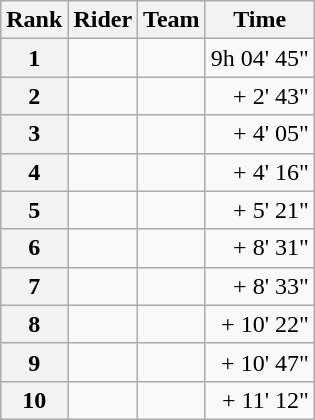<table class="wikitable" margin-bottom:0;">
<tr>
<th scope="col">Rank</th>
<th scope="col">Rider</th>
<th scope="col">Team</th>
<th scope="col">Time</th>
</tr>
<tr>
<th scope="row">1</th>
<td> </td>
<td></td>
<td align="right">9h 04' 45"</td>
</tr>
<tr>
<th scope="row">2</th>
<td></td>
<td></td>
<td align="right">+ 2' 43"</td>
</tr>
<tr>
<th scope="row">3</th>
<td></td>
<td></td>
<td align="right">+ 4' 05"</td>
</tr>
<tr>
<th scope="row">4</th>
<td></td>
<td></td>
<td align="right">+ 4' 16"</td>
</tr>
<tr>
<th scope="row">5</th>
<td></td>
<td></td>
<td align="right">+ 5' 21"</td>
</tr>
<tr>
<th scope="row">6</th>
<td></td>
<td></td>
<td align="right">+ 8' 31"</td>
</tr>
<tr>
<th scope="row">7</th>
<td></td>
<td></td>
<td align="right">+ 8' 33"</td>
</tr>
<tr>
<th scope="row">8</th>
<td></td>
<td></td>
<td align="right">+ 10' 22"</td>
</tr>
<tr>
<th scope="row">9</th>
<td></td>
<td></td>
<td align="right">+ 10' 47"</td>
</tr>
<tr>
<th scope="row">10</th>
<td></td>
<td></td>
<td align="right">+ 11' 12"</td>
</tr>
</table>
